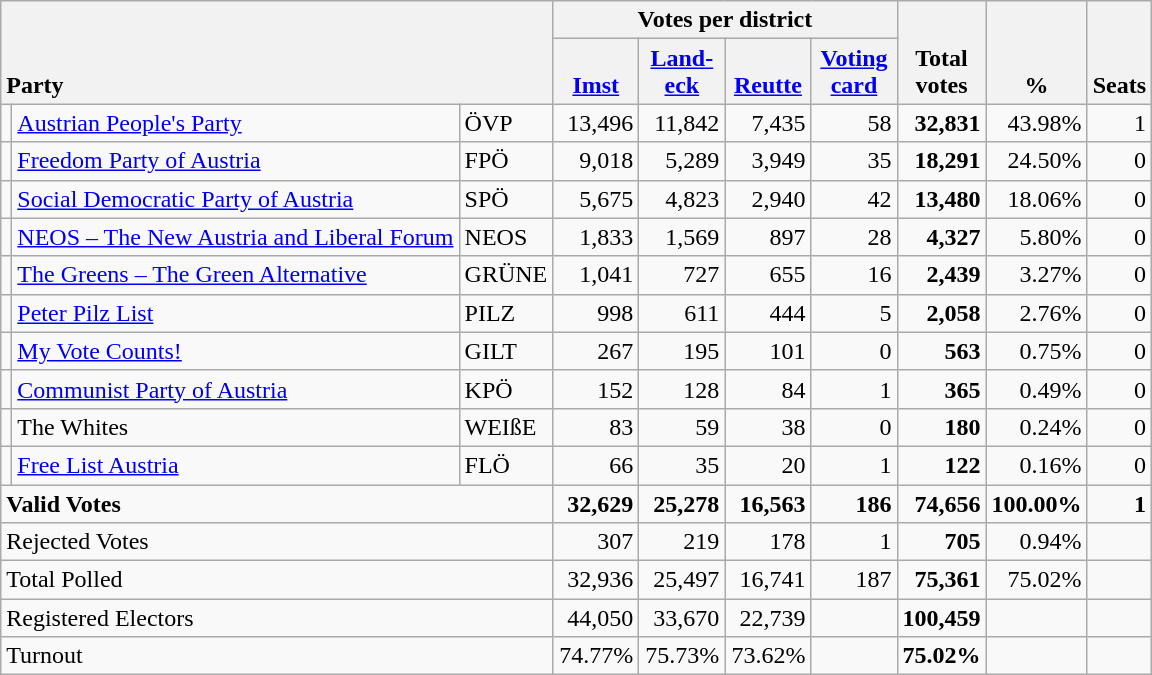<table class="wikitable" border="1" style="text-align:right;">
<tr>
<th style="text-align:left;" valign=bottom rowspan=2 colspan=3>Party</th>
<th colspan=4>Votes per district</th>
<th align=center valign=bottom rowspan=2 width="50">Total<br>votes</th>
<th align=center valign=bottom rowspan=2 width="50">%</th>
<th align=center valign=bottom rowspan=2>Seats</th>
</tr>
<tr>
<th align=center valign=bottom width="50"><a href='#'>Imst</a></th>
<th align=center valign=bottom width="50"><a href='#'>Land-<br>eck</a></th>
<th align=center valign=bottom width="50"><a href='#'>Reutte</a></th>
<th align=center valign=bottom width="50"><a href='#'>Voting<br>card</a></th>
</tr>
<tr>
<td></td>
<td align=left><a href='#'>Austrian People's Party</a></td>
<td align=left>ÖVP</td>
<td>13,496</td>
<td>11,842</td>
<td>7,435</td>
<td>58</td>
<td><strong>32,831</strong></td>
<td>43.98%</td>
<td>1</td>
</tr>
<tr>
<td></td>
<td align=left><a href='#'>Freedom Party of Austria</a></td>
<td align=left>FPÖ</td>
<td>9,018</td>
<td>5,289</td>
<td>3,949</td>
<td>35</td>
<td><strong>18,291</strong></td>
<td>24.50%</td>
<td>0</td>
</tr>
<tr>
<td></td>
<td align=left><a href='#'>Social Democratic Party of Austria</a></td>
<td align=left>SPÖ</td>
<td>5,675</td>
<td>4,823</td>
<td>2,940</td>
<td>42</td>
<td><strong>13,480</strong></td>
<td>18.06%</td>
<td>0</td>
</tr>
<tr>
<td></td>
<td align=left style="white-space: nowrap;"><a href='#'>NEOS – The New Austria and Liberal Forum</a></td>
<td align=left>NEOS</td>
<td>1,833</td>
<td>1,569</td>
<td>897</td>
<td>28</td>
<td><strong>4,327</strong></td>
<td>5.80%</td>
<td>0</td>
</tr>
<tr>
<td></td>
<td align=left><a href='#'>The Greens – The Green Alternative</a></td>
<td align=left>GRÜNE</td>
<td>1,041</td>
<td>727</td>
<td>655</td>
<td>16</td>
<td><strong>2,439</strong></td>
<td>3.27%</td>
<td>0</td>
</tr>
<tr>
<td></td>
<td align=left><a href='#'>Peter Pilz List</a></td>
<td align=left>PILZ</td>
<td>998</td>
<td>611</td>
<td>444</td>
<td>5</td>
<td><strong>2,058</strong></td>
<td>2.76%</td>
<td>0</td>
</tr>
<tr>
<td></td>
<td align=left><a href='#'>My Vote Counts!</a></td>
<td align=left>GILT</td>
<td>267</td>
<td>195</td>
<td>101</td>
<td>0</td>
<td><strong>563</strong></td>
<td>0.75%</td>
<td>0</td>
</tr>
<tr>
<td></td>
<td align=left><a href='#'>Communist Party of Austria</a></td>
<td align=left>KPÖ</td>
<td>152</td>
<td>128</td>
<td>84</td>
<td>1</td>
<td><strong>365</strong></td>
<td>0.49%</td>
<td>0</td>
</tr>
<tr>
<td></td>
<td align=left>The Whites</td>
<td align=left>WEIßE</td>
<td>83</td>
<td>59</td>
<td>38</td>
<td>0</td>
<td><strong>180</strong></td>
<td>0.24%</td>
<td>0</td>
</tr>
<tr>
<td></td>
<td align=left><a href='#'>Free List Austria</a></td>
<td align=left>FLÖ</td>
<td>66</td>
<td>35</td>
<td>20</td>
<td>1</td>
<td><strong>122</strong></td>
<td>0.16%</td>
<td>0</td>
</tr>
<tr style="font-weight:bold">
<td align=left colspan=3>Valid Votes</td>
<td>32,629</td>
<td>25,278</td>
<td>16,563</td>
<td>186</td>
<td>74,656</td>
<td>100.00%</td>
<td>1</td>
</tr>
<tr>
<td align=left colspan=3>Rejected Votes</td>
<td>307</td>
<td>219</td>
<td>178</td>
<td>1</td>
<td><strong>705</strong></td>
<td>0.94%</td>
<td></td>
</tr>
<tr>
<td align=left colspan=3>Total Polled</td>
<td>32,936</td>
<td>25,497</td>
<td>16,741</td>
<td>187</td>
<td><strong>75,361</strong></td>
<td>75.02%</td>
<td></td>
</tr>
<tr>
<td align=left colspan=3>Registered Electors</td>
<td>44,050</td>
<td>33,670</td>
<td>22,739</td>
<td></td>
<td><strong>100,459</strong></td>
<td></td>
<td></td>
</tr>
<tr>
<td align=left colspan=3>Turnout</td>
<td>74.77%</td>
<td>75.73%</td>
<td>73.62%</td>
<td></td>
<td><strong>75.02%</strong></td>
<td></td>
<td></td>
</tr>
</table>
